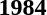<table>
<tr>
<td><strong>1984</strong><br></td>
</tr>
</table>
